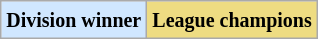<table class="wikitable" border="1">
<tr>
<td bgcolor="#D0E7FF"><small><strong>Division winner</strong> </small></td>
<td bgcolor="#EEDC82"><small><strong>League champions</strong> </small></td>
</tr>
</table>
